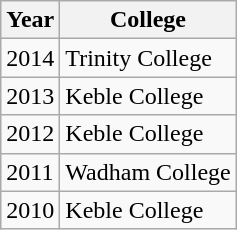<table class="wikitable">
<tr>
<th>Year</th>
<th>College</th>
</tr>
<tr>
<td>2014</td>
<td>Trinity College</td>
</tr>
<tr>
<td>2013</td>
<td>Keble College</td>
</tr>
<tr>
<td>2012</td>
<td>Keble College</td>
</tr>
<tr>
<td>2011</td>
<td>Wadham College</td>
</tr>
<tr>
<td>2010</td>
<td>Keble College</td>
</tr>
</table>
